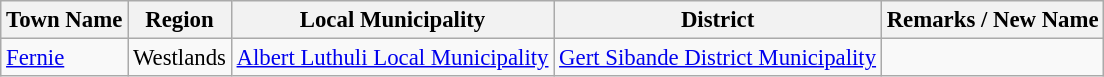<table class="wikitable sortable" style="font-size: 95%;">
<tr>
<th>Town Name</th>
<th>Region</th>
<th>Local Municipality</th>
<th>District</th>
<th>Remarks / New Name</th>
</tr>
<tr>
<td><a href='#'>Fernie</a></td>
<td>Westlands</td>
<td><a href='#'>Albert Luthuli Local Municipality</a></td>
<td><a href='#'>Gert Sibande District Municipality</a></td>
<td></td>
</tr>
</table>
